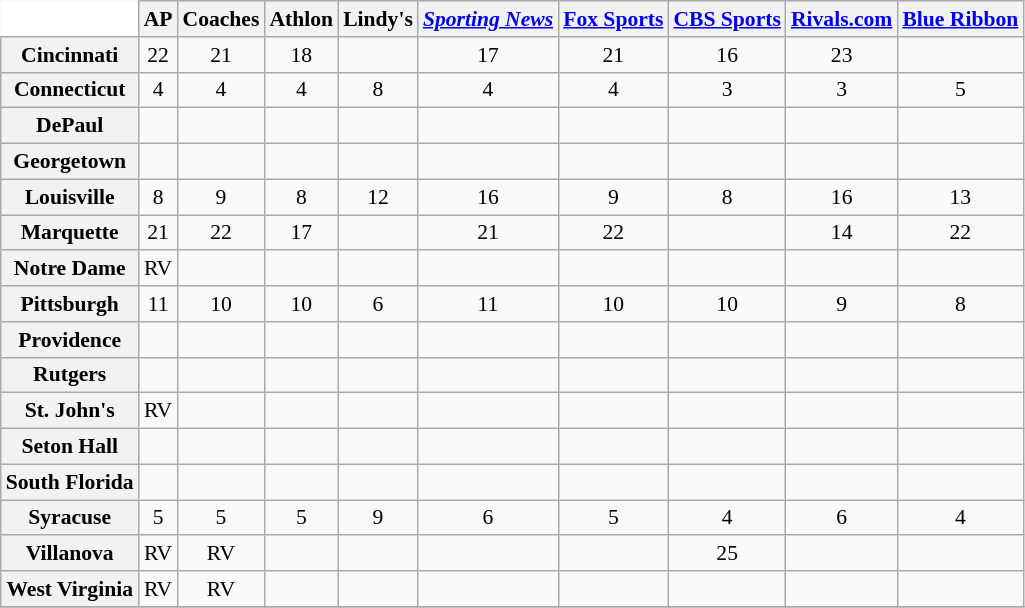<table class="wikitable" style="white-space:nowrap; font-size:90%;">
<tr>
<td style="background:white; border-top-style:hidden; border-left-style:hidden;"></td>
<th>AP</th>
<th>Coaches</th>
<th>Athlon</th>
<th>Lindy's</th>
<th><em><a href='#'>Sporting News</a></em></th>
<th><a href='#'>Fox Sports</a></th>
<th><a href='#'>CBS Sports</a></th>
<th><a href='#'>Rivals.com</a></th>
<th><a href='#'>Blue Ribbon</a></th>
</tr>
<tr style="text-align:center;">
<th>Cincinnati</th>
<td>22</td>
<td>21</td>
<td>18</td>
<td></td>
<td>17</td>
<td>21</td>
<td>16</td>
<td>23</td>
<td></td>
</tr>
<tr style="text-align:center;">
<th>Connecticut</th>
<td>4</td>
<td>4</td>
<td>4</td>
<td>8</td>
<td>4</td>
<td>4</td>
<td>3</td>
<td>3</td>
<td>5</td>
</tr>
<tr style="text-align:center;">
<th>DePaul</th>
<td></td>
<td></td>
<td></td>
<td></td>
<td></td>
<td></td>
<td></td>
<td></td>
<td></td>
</tr>
<tr style="text-align:center;">
<th>Georgetown</th>
<td></td>
<td></td>
<td></td>
<td></td>
<td></td>
<td></td>
<td></td>
<td></td>
<td></td>
</tr>
<tr style="text-align:center;">
<th>Louisville</th>
<td>8</td>
<td>9</td>
<td>8</td>
<td>12</td>
<td>16</td>
<td>9</td>
<td>8</td>
<td>16</td>
<td>13</td>
</tr>
<tr style="text-align:center;">
<th>Marquette</th>
<td>21</td>
<td>22</td>
<td>17</td>
<td></td>
<td>21</td>
<td>22</td>
<td></td>
<td>14</td>
<td>22</td>
</tr>
<tr style="text-align:center;">
<th>Notre Dame</th>
<td>RV</td>
<td></td>
<td></td>
<td></td>
<td></td>
<td></td>
<td></td>
<td></td>
<td></td>
</tr>
<tr style="text-align:center;">
<th>Pittsburgh</th>
<td>11</td>
<td>10</td>
<td>10</td>
<td>6</td>
<td>11</td>
<td>10</td>
<td>10</td>
<td>9</td>
<td>8</td>
</tr>
<tr style="text-align:center;">
<th>Providence</th>
<td></td>
<td></td>
<td></td>
<td></td>
<td></td>
<td></td>
<td></td>
<td></td>
<td></td>
</tr>
<tr style="text-align:center;">
<th>Rutgers</th>
<td></td>
<td></td>
<td></td>
<td></td>
<td></td>
<td></td>
<td></td>
<td></td>
<td></td>
</tr>
<tr style="text-align:center;">
<th>St. John's</th>
<td>RV</td>
<td></td>
<td></td>
<td></td>
<td></td>
<td></td>
<td></td>
<td></td>
<td></td>
</tr>
<tr style="text-align:center;">
<th>Seton Hall</th>
<td></td>
<td></td>
<td></td>
<td></td>
<td></td>
<td></td>
<td></td>
<td></td>
<td></td>
</tr>
<tr style="text-align:center;">
<th>South Florida</th>
<td></td>
<td></td>
<td></td>
<td></td>
<td></td>
<td></td>
<td></td>
<td></td>
<td></td>
</tr>
<tr style="text-align:center;">
<th>Syracuse</th>
<td>5</td>
<td>5</td>
<td>5</td>
<td>9</td>
<td>6</td>
<td>5</td>
<td>4</td>
<td>6</td>
<td>4</td>
</tr>
<tr style="text-align:center;">
<th>Villanova</th>
<td>RV</td>
<td>RV</td>
<td></td>
<td></td>
<td></td>
<td></td>
<td>25</td>
<td></td>
<td></td>
</tr>
<tr style="text-align:center;">
<th>West Virginia</th>
<td>RV</td>
<td>RV</td>
<td></td>
<td></td>
<td></td>
<td></td>
<td></td>
<td></td>
<td></td>
</tr>
<tr>
</tr>
</table>
